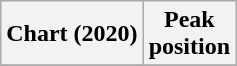<table class="wikitable plainrowheaders">
<tr>
<th scope="col">Chart (2020)</th>
<th scope="col">Peak<br>position</th>
</tr>
<tr>
</tr>
</table>
